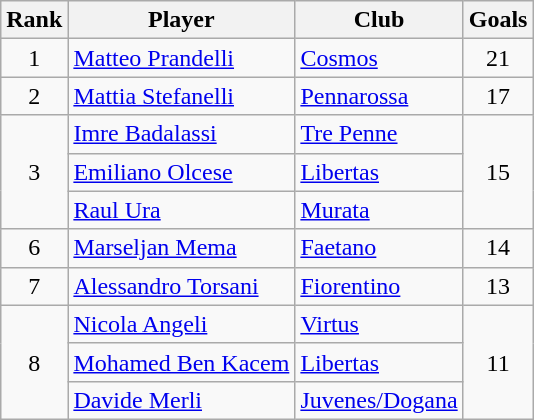<table class="wikitable" style="text-align:center;">
<tr>
<th>Rank</th>
<th>Player</th>
<th>Club</th>
<th>Goals</th>
</tr>
<tr>
<td>1</td>
<td align="left"> <a href='#'>Matteo Prandelli</a></td>
<td align="left"><a href='#'>Cosmos</a></td>
<td>21</td>
</tr>
<tr>
<td>2</td>
<td align="left"> <a href='#'>Mattia Stefanelli</a></td>
<td align="left"><a href='#'>Pennarossa</a></td>
<td>17</td>
</tr>
<tr>
<td rowspan="3">3</td>
<td align="left"> <a href='#'>Imre Badalassi</a></td>
<td align="left"><a href='#'>Tre Penne</a></td>
<td rowspan="3">15</td>
</tr>
<tr>
<td align="left"> <a href='#'>Emiliano Olcese</a></td>
<td align="left"><a href='#'>Libertas</a></td>
</tr>
<tr>
<td align="left"> <a href='#'>Raul Ura</a></td>
<td align="left"><a href='#'>Murata</a></td>
</tr>
<tr>
<td>6</td>
<td align="left"> <a href='#'>Marseljan Mema</a></td>
<td align="left"><a href='#'>Faetano</a></td>
<td>14</td>
</tr>
<tr>
<td>7</td>
<td align="left"> <a href='#'>Alessandro Torsani</a></td>
<td align="left"><a href='#'>Fiorentino</a></td>
<td>13</td>
</tr>
<tr>
<td rowspan="3">8</td>
<td align="left"> <a href='#'>Nicola Angeli</a></td>
<td align="left"><a href='#'>Virtus</a></td>
<td rowspan="3">11</td>
</tr>
<tr>
<td align="left"> <a href='#'>Mohamed Ben Kacem</a></td>
<td align="left"><a href='#'>Libertas</a></td>
</tr>
<tr>
<td align="left"> <a href='#'>Davide Merli</a></td>
<td align="left"><a href='#'>Juvenes/Dogana</a></td>
</tr>
</table>
